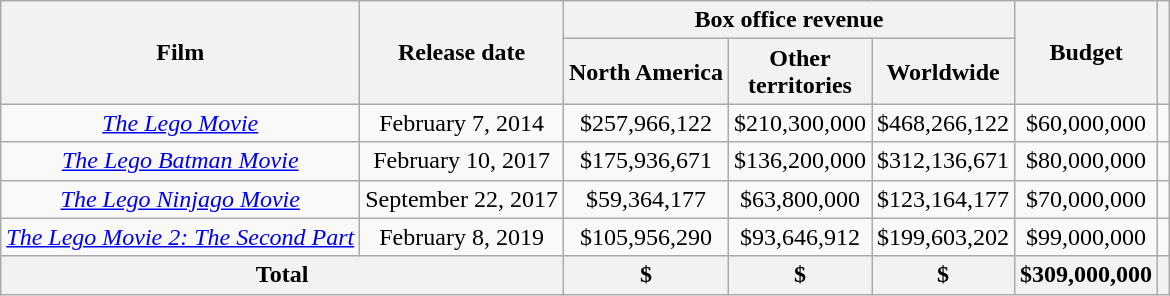<table class="wikitable sortable" style="text-align:center;">
<tr>
<th rowspan="2">Film</th>
<th rowspan="2">Release date</th>
<th colspan="3">Box office revenue</th>
<th rowspan="2">Budget</th>
<th rowspan="2"></th>
</tr>
<tr>
<th>North America</th>
<th>Other<br>territories</th>
<th>Worldwide</th>
</tr>
<tr>
<td><em><a href='#'>The Lego Movie</a></em></td>
<td>February 7, 2014</td>
<td>$257,966,122</td>
<td>$210,300,000</td>
<td>$468,266,122</td>
<td>$60,000,000</td>
<td></td>
</tr>
<tr>
<td><em><a href='#'>The Lego Batman Movie</a></em></td>
<td>February 10, 2017</td>
<td>$175,936,671</td>
<td>$136,200,000</td>
<td>$312,136,671</td>
<td>$80,000,000</td>
<td></td>
</tr>
<tr>
<td><em><a href='#'>The Lego Ninjago Movie</a></em></td>
<td>September 22, 2017</td>
<td>$59,364,177</td>
<td>$63,800,000</td>
<td>$123,164,177</td>
<td>$70,000,000</td>
<td></td>
</tr>
<tr>
<td><em><a href='#'>The Lego Movie 2: The Second Part</a></em></td>
<td>February 8, 2019</td>
<td>$105,956,290</td>
<td>$93,646,912</td>
<td>$199,603,202</td>
<td>$99,000,000</td>
<td></td>
</tr>
<tr>
<th colspan="2">Total</th>
<th>$</th>
<th>$</th>
<th>$</th>
<th>$309,000,000</th>
<th></th>
</tr>
</table>
